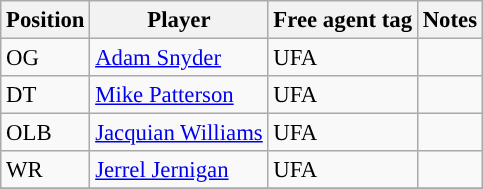<table class="wikitable sortable" style="font-size: 95%;">
<tr>
<th>Position</th>
<th>Player</th>
<th>Free agent tag</th>
<th>Notes</th>
</tr>
<tr>
<td>OG</td>
<td><a href='#'>Adam Snyder</a></td>
<td>UFA</td>
<td></td>
</tr>
<tr>
<td>DT</td>
<td><a href='#'>Mike Patterson</a></td>
<td>UFA</td>
<td></td>
</tr>
<tr>
<td>OLB</td>
<td><a href='#'>Jacquian Williams</a></td>
<td>UFA</td>
<td></td>
</tr>
<tr>
<td>WR</td>
<td><a href='#'>Jerrel Jernigan</a></td>
<td>UFA</td>
<td></td>
</tr>
<tr>
</tr>
</table>
